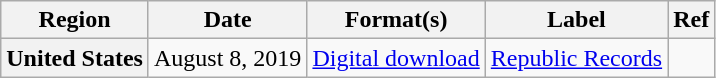<table class="wikitable plainrowheaders">
<tr>
<th scope="col">Region</th>
<th scope="col">Date</th>
<th scope="col">Format(s)</th>
<th scope="col">Label</th>
<th scope="col">Ref</th>
</tr>
<tr>
<th scope="row">United States</th>
<td>August 8, 2019</td>
<td><a href='#'>Digital download</a></td>
<td><a href='#'>Republic Records</a></td>
<td></td>
</tr>
</table>
